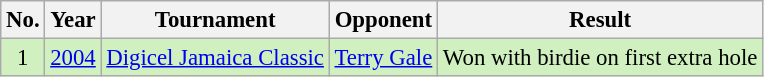<table class="wikitable" style="font-size:95%;">
<tr>
<th>No.</th>
<th>Year</th>
<th>Tournament</th>
<th>Opponent</th>
<th>Result</th>
</tr>
<tr style="background:#D0F0C0;">
<td align=center>1</td>
<td><a href='#'>2004</a></td>
<td><a href='#'>Digicel Jamaica Classic</a></td>
<td> <a href='#'>Terry Gale</a></td>
<td>Won with birdie on first extra hole</td>
</tr>
</table>
